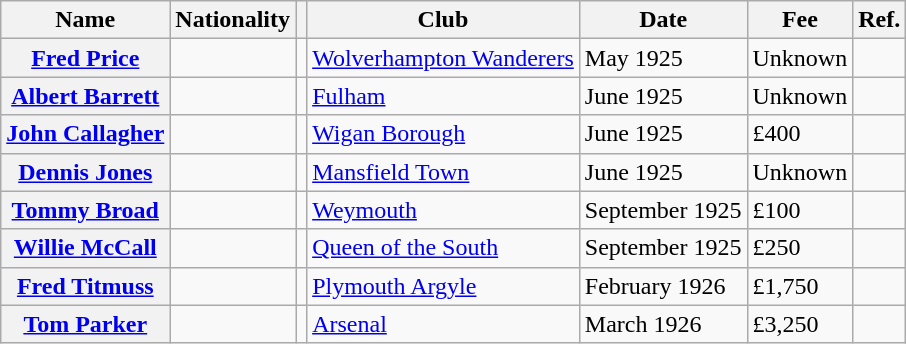<table class="wikitable plainrowheaders">
<tr>
<th scope="col">Name</th>
<th scope="col">Nationality</th>
<th scope="col"></th>
<th scope="col">Club</th>
<th scope="col">Date</th>
<th scope="col">Fee</th>
<th scope="col">Ref.</th>
</tr>
<tr>
<th scope="row"><a href='#'>Fred Price</a></th>
<td></td>
<td align="center"></td>
<td> <a href='#'>Wolverhampton Wanderers</a></td>
<td>May 1925</td>
<td>Unknown</td>
<td align="center"></td>
</tr>
<tr>
<th scope="row"><a href='#'>Albert Barrett</a></th>
<td></td>
<td align="center"></td>
<td> <a href='#'>Fulham</a></td>
<td>June 1925</td>
<td>Unknown</td>
<td align="center"></td>
</tr>
<tr>
<th scope="row"><a href='#'>John Callagher</a></th>
<td></td>
<td align="center"></td>
<td> <a href='#'>Wigan Borough</a></td>
<td>June 1925</td>
<td>£400</td>
<td align="center"></td>
</tr>
<tr>
<th scope="row"><a href='#'>Dennis Jones</a></th>
<td></td>
<td align="center"></td>
<td> <a href='#'>Mansfield Town</a></td>
<td>June 1925</td>
<td>Unknown</td>
<td align="center"></td>
</tr>
<tr>
<th scope="row"><a href='#'>Tommy Broad</a></th>
<td></td>
<td align="center"></td>
<td> <a href='#'>Weymouth</a></td>
<td>September 1925</td>
<td>£100</td>
<td align="center"></td>
</tr>
<tr>
<th scope="row"><a href='#'>Willie McCall</a></th>
<td></td>
<td align="center"></td>
<td> <a href='#'>Queen of the South</a></td>
<td>September 1925</td>
<td>£250</td>
<td align="center"></td>
</tr>
<tr>
<th scope="row"><a href='#'>Fred Titmuss</a></th>
<td></td>
<td align="center"></td>
<td> <a href='#'>Plymouth Argyle</a></td>
<td>February 1926</td>
<td>£1,750</td>
<td align="center"></td>
</tr>
<tr>
<th scope="row"><a href='#'>Tom Parker</a></th>
<td></td>
<td align="center"></td>
<td> <a href='#'>Arsenal</a></td>
<td>March 1926</td>
<td>£3,250</td>
<td align="center"></td>
</tr>
</table>
